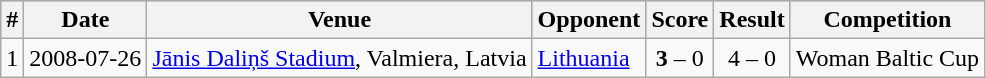<table class="wikitable">
<tr style="background:#ccc; text-align:center;">
<th>#</th>
<th>Date</th>
<th>Venue</th>
<th>Opponent</th>
<th>Score</th>
<th>Result</th>
<th>Competition</th>
</tr>
<tr>
<td style="text-align:center;">1</td>
<td>2008-07-26</td>
<td><a href='#'>Jānis Daliņš Stadium</a>, Valmiera, Latvia</td>
<td> <a href='#'>Lithuania</a></td>
<td style="text-align:center;"><strong>3</strong> – 0</td>
<td style="text-align:center;">4 – 0</td>
<td>Woman Baltic Cup</td>
</tr>
</table>
